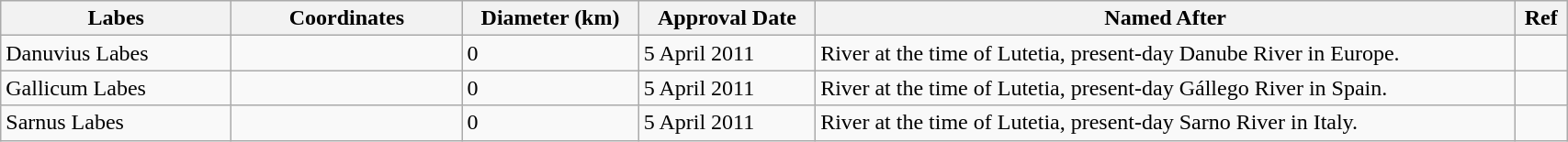<table class="wikitable" style="min-width: 90%;">
<tr>
<th style="width:10em">Labes</th>
<th style="width:10em">Coordinates</th>
<th>Diameter (km)</th>
<th>Approval Date</th>
<th>Named After</th>
<th>Ref</th>
</tr>
<tr>
<td>Danuvius Labes</td>
<td></td>
<td>0</td>
<td>5 April 2011</td>
<td>River at the time of Lutetia, present-day Danube River in Europe.</td>
<td></td>
</tr>
<tr>
<td>Gallicum Labes</td>
<td></td>
<td>0</td>
<td>5 April 2011</td>
<td>River at the time of Lutetia, present-day Gállego River in Spain.</td>
<td></td>
</tr>
<tr>
<td>Sarnus Labes</td>
<td></td>
<td>0</td>
<td>5 April 2011</td>
<td>River at the time of Lutetia, present-day Sarno River in Italy.</td>
<td></td>
</tr>
</table>
